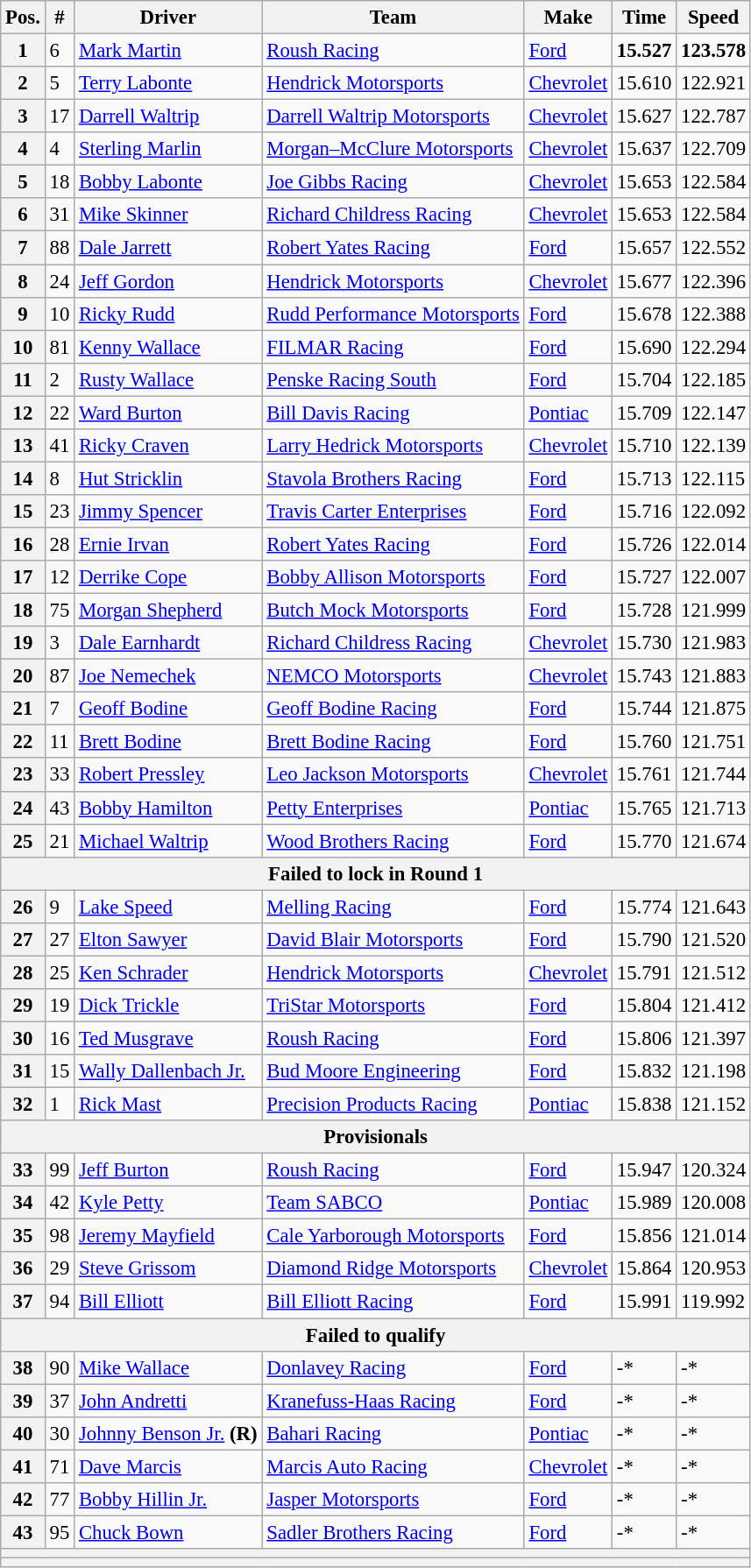<table class="wikitable" style="font-size:95%">
<tr>
<th>Pos.</th>
<th>#</th>
<th>Driver</th>
<th>Team</th>
<th>Make</th>
<th>Time</th>
<th>Speed</th>
</tr>
<tr>
<th>1</th>
<td>6</td>
<td><a href='#'>Mark Martin</a></td>
<td><a href='#'>Roush Racing</a></td>
<td><a href='#'>Ford</a></td>
<td><strong>15.527</strong></td>
<td><strong>123.578</strong></td>
</tr>
<tr>
<th>2</th>
<td>5</td>
<td><a href='#'>Terry Labonte</a></td>
<td><a href='#'>Hendrick Motorsports</a></td>
<td><a href='#'>Chevrolet</a></td>
<td>15.610</td>
<td>122.921</td>
</tr>
<tr>
<th>3</th>
<td>17</td>
<td><a href='#'>Darrell Waltrip</a></td>
<td><a href='#'>Darrell Waltrip Motorsports</a></td>
<td><a href='#'>Chevrolet</a></td>
<td>15.627</td>
<td>122.787</td>
</tr>
<tr>
<th>4</th>
<td>4</td>
<td><a href='#'>Sterling Marlin</a></td>
<td><a href='#'>Morgan–McClure Motorsports</a></td>
<td><a href='#'>Chevrolet</a></td>
<td>15.637</td>
<td>122.709</td>
</tr>
<tr>
<th>5</th>
<td>18</td>
<td><a href='#'>Bobby Labonte</a></td>
<td><a href='#'>Joe Gibbs Racing</a></td>
<td><a href='#'>Chevrolet</a></td>
<td>15.653</td>
<td>122.584</td>
</tr>
<tr>
<th>6</th>
<td>31</td>
<td><a href='#'>Mike Skinner</a></td>
<td><a href='#'>Richard Childress Racing</a></td>
<td><a href='#'>Chevrolet</a></td>
<td>15.653</td>
<td>122.584</td>
</tr>
<tr>
<th>7</th>
<td>88</td>
<td><a href='#'>Dale Jarrett</a></td>
<td><a href='#'>Robert Yates Racing</a></td>
<td><a href='#'>Ford</a></td>
<td>15.657</td>
<td>122.552</td>
</tr>
<tr>
<th>8</th>
<td>24</td>
<td><a href='#'>Jeff Gordon</a></td>
<td><a href='#'>Hendrick Motorsports</a></td>
<td><a href='#'>Chevrolet</a></td>
<td>15.677</td>
<td>122.396</td>
</tr>
<tr>
<th>9</th>
<td>10</td>
<td><a href='#'>Ricky Rudd</a></td>
<td><a href='#'>Rudd Performance Motorsports</a></td>
<td><a href='#'>Ford</a></td>
<td>15.678</td>
<td>122.388</td>
</tr>
<tr>
<th>10</th>
<td>81</td>
<td><a href='#'>Kenny Wallace</a></td>
<td><a href='#'>FILMAR Racing</a></td>
<td><a href='#'>Ford</a></td>
<td>15.690</td>
<td>122.294</td>
</tr>
<tr>
<th>11</th>
<td>2</td>
<td><a href='#'>Rusty Wallace</a></td>
<td><a href='#'>Penske Racing South</a></td>
<td><a href='#'>Ford</a></td>
<td>15.704</td>
<td>122.185</td>
</tr>
<tr>
<th>12</th>
<td>22</td>
<td><a href='#'>Ward Burton</a></td>
<td><a href='#'>Bill Davis Racing</a></td>
<td><a href='#'>Pontiac</a></td>
<td>15.709</td>
<td>122.147</td>
</tr>
<tr>
<th>13</th>
<td>41</td>
<td><a href='#'>Ricky Craven</a></td>
<td><a href='#'>Larry Hedrick Motorsports</a></td>
<td><a href='#'>Chevrolet</a></td>
<td>15.710</td>
<td>122.139</td>
</tr>
<tr>
<th>14</th>
<td>8</td>
<td><a href='#'>Hut Stricklin</a></td>
<td><a href='#'>Stavola Brothers Racing</a></td>
<td><a href='#'>Ford</a></td>
<td>15.713</td>
<td>122.115</td>
</tr>
<tr>
<th>15</th>
<td>23</td>
<td><a href='#'>Jimmy Spencer</a></td>
<td><a href='#'>Travis Carter Enterprises</a></td>
<td><a href='#'>Ford</a></td>
<td>15.716</td>
<td>122.092</td>
</tr>
<tr>
<th>16</th>
<td>28</td>
<td><a href='#'>Ernie Irvan</a></td>
<td><a href='#'>Robert Yates Racing</a></td>
<td><a href='#'>Ford</a></td>
<td>15.726</td>
<td>122.014</td>
</tr>
<tr>
<th>17</th>
<td>12</td>
<td><a href='#'>Derrike Cope</a></td>
<td><a href='#'>Bobby Allison Motorsports</a></td>
<td><a href='#'>Ford</a></td>
<td>15.727</td>
<td>122.007</td>
</tr>
<tr>
<th>18</th>
<td>75</td>
<td><a href='#'>Morgan Shepherd</a></td>
<td><a href='#'>Butch Mock Motorsports</a></td>
<td><a href='#'>Ford</a></td>
<td>15.728</td>
<td>121.999</td>
</tr>
<tr>
<th>19</th>
<td>3</td>
<td><a href='#'>Dale Earnhardt</a></td>
<td><a href='#'>Richard Childress Racing</a></td>
<td><a href='#'>Chevrolet</a></td>
<td>15.730</td>
<td>121.983</td>
</tr>
<tr>
<th>20</th>
<td>87</td>
<td><a href='#'>Joe Nemechek</a></td>
<td><a href='#'>NEMCO Motorsports</a></td>
<td><a href='#'>Chevrolet</a></td>
<td>15.743</td>
<td>121.883</td>
</tr>
<tr>
<th>21</th>
<td>7</td>
<td><a href='#'>Geoff Bodine</a></td>
<td><a href='#'>Geoff Bodine Racing</a></td>
<td><a href='#'>Ford</a></td>
<td>15.744</td>
<td>121.875</td>
</tr>
<tr>
<th>22</th>
<td>11</td>
<td><a href='#'>Brett Bodine</a></td>
<td><a href='#'>Brett Bodine Racing</a></td>
<td><a href='#'>Ford</a></td>
<td>15.760</td>
<td>121.751</td>
</tr>
<tr>
<th>23</th>
<td>33</td>
<td><a href='#'>Robert Pressley</a></td>
<td><a href='#'>Leo Jackson Motorsports</a></td>
<td><a href='#'>Chevrolet</a></td>
<td>15.761</td>
<td>121.744</td>
</tr>
<tr>
<th>24</th>
<td>43</td>
<td><a href='#'>Bobby Hamilton</a></td>
<td><a href='#'>Petty Enterprises</a></td>
<td><a href='#'>Pontiac</a></td>
<td>15.765</td>
<td>121.713</td>
</tr>
<tr>
<th>25</th>
<td>21</td>
<td><a href='#'>Michael Waltrip</a></td>
<td><a href='#'>Wood Brothers Racing</a></td>
<td><a href='#'>Ford</a></td>
<td>15.770</td>
<td>121.674</td>
</tr>
<tr>
<th colspan="7">Failed to lock in Round 1</th>
</tr>
<tr>
<th>26</th>
<td>9</td>
<td><a href='#'>Lake Speed</a></td>
<td><a href='#'>Melling Racing</a></td>
<td><a href='#'>Ford</a></td>
<td>15.774</td>
<td>121.643</td>
</tr>
<tr>
<th>27</th>
<td>27</td>
<td><a href='#'>Elton Sawyer</a></td>
<td><a href='#'>David Blair Motorsports</a></td>
<td><a href='#'>Ford</a></td>
<td>15.790</td>
<td>121.520</td>
</tr>
<tr>
<th>28</th>
<td>25</td>
<td><a href='#'>Ken Schrader</a></td>
<td><a href='#'>Hendrick Motorsports</a></td>
<td><a href='#'>Chevrolet</a></td>
<td>15.791</td>
<td>121.512</td>
</tr>
<tr>
<th>29</th>
<td>19</td>
<td><a href='#'>Dick Trickle</a></td>
<td><a href='#'>TriStar Motorsports</a></td>
<td><a href='#'>Ford</a></td>
<td>15.804</td>
<td>121.412</td>
</tr>
<tr>
<th>30</th>
<td>16</td>
<td><a href='#'>Ted Musgrave</a></td>
<td><a href='#'>Roush Racing</a></td>
<td><a href='#'>Ford</a></td>
<td>15.806</td>
<td>121.397</td>
</tr>
<tr>
<th>31</th>
<td>15</td>
<td><a href='#'>Wally Dallenbach Jr.</a></td>
<td><a href='#'>Bud Moore Engineering</a></td>
<td><a href='#'>Ford</a></td>
<td>15.832</td>
<td>121.198</td>
</tr>
<tr>
<th>32</th>
<td>1</td>
<td><a href='#'>Rick Mast</a></td>
<td><a href='#'>Precision Products Racing</a></td>
<td><a href='#'>Pontiac</a></td>
<td>15.838</td>
<td>121.152</td>
</tr>
<tr>
<th colspan="7">Provisionals</th>
</tr>
<tr>
<th>33</th>
<td>99</td>
<td><a href='#'>Jeff Burton</a></td>
<td><a href='#'>Roush Racing</a></td>
<td><a href='#'>Ford</a></td>
<td>15.947</td>
<td>120.324</td>
</tr>
<tr>
<th>34</th>
<td>42</td>
<td><a href='#'>Kyle Petty</a></td>
<td><a href='#'>Team SABCO</a></td>
<td><a href='#'>Pontiac</a></td>
<td>15.989</td>
<td>120.008</td>
</tr>
<tr>
<th>35</th>
<td>98</td>
<td><a href='#'>Jeremy Mayfield</a></td>
<td><a href='#'>Cale Yarborough Motorsports</a></td>
<td><a href='#'>Ford</a></td>
<td>15.856</td>
<td>121.014</td>
</tr>
<tr>
<th>36</th>
<td>29</td>
<td><a href='#'>Steve Grissom</a></td>
<td><a href='#'>Diamond Ridge Motorsports</a></td>
<td><a href='#'>Chevrolet</a></td>
<td>15.864</td>
<td>120.953</td>
</tr>
<tr>
<th>37</th>
<td>94</td>
<td><a href='#'>Bill Elliott</a></td>
<td><a href='#'>Bill Elliott Racing</a></td>
<td><a href='#'>Ford</a></td>
<td>15.991</td>
<td>119.992</td>
</tr>
<tr>
<th colspan="7">Failed to qualify</th>
</tr>
<tr>
<th>38</th>
<td>90</td>
<td><a href='#'>Mike Wallace</a></td>
<td><a href='#'>Donlavey Racing</a></td>
<td><a href='#'>Ford</a></td>
<td>-*</td>
<td>-*</td>
</tr>
<tr>
<th>39</th>
<td>37</td>
<td><a href='#'>John Andretti</a></td>
<td><a href='#'>Kranefuss-Haas Racing</a></td>
<td><a href='#'>Ford</a></td>
<td>-*</td>
<td>-*</td>
</tr>
<tr>
<th>40</th>
<td>30</td>
<td><a href='#'>Johnny Benson Jr.</a> <strong>(R)</strong></td>
<td><a href='#'>Bahari Racing</a></td>
<td><a href='#'>Pontiac</a></td>
<td>-*</td>
<td>-*</td>
</tr>
<tr>
<th>41</th>
<td>71</td>
<td><a href='#'>Dave Marcis</a></td>
<td><a href='#'>Marcis Auto Racing</a></td>
<td><a href='#'>Chevrolet</a></td>
<td>-*</td>
<td>-*</td>
</tr>
<tr>
<th>42</th>
<td>77</td>
<td><a href='#'>Bobby Hillin Jr.</a></td>
<td><a href='#'>Jasper Motorsports</a></td>
<td><a href='#'>Ford</a></td>
<td>-*</td>
<td>-*</td>
</tr>
<tr>
<th>43</th>
<td>95</td>
<td><a href='#'>Chuck Bown</a></td>
<td><a href='#'>Sadler Brothers Racing</a></td>
<td><a href='#'>Ford</a></td>
<td>-*</td>
<td>-*</td>
</tr>
<tr>
<th colspan="7"></th>
</tr>
<tr>
<th colspan="7"></th>
</tr>
</table>
